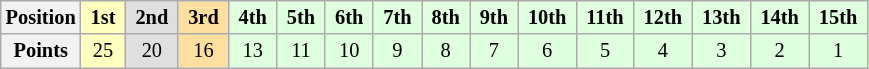<table class="wikitable" style="font-size:85%; text-align:center">
<tr>
<th>Position</th>
<td style="background:#ffffbf;"> <strong>1st</strong> </td>
<td style="background:#dfdfdf;"> <strong>2nd</strong> </td>
<td style="background:#ffdf9f;"> <strong>3rd</strong> </td>
<td style="background:#dfffdf;"> <strong>4th</strong> </td>
<td style="background:#dfffdf;"> <strong>5th</strong> </td>
<td style="background:#dfffdf;"> <strong>6th</strong> </td>
<td style="background:#dfffdf;"> <strong>7th</strong> </td>
<td style="background:#dfffdf;"> <strong>8th</strong> </td>
<td style="background:#dfffdf;"> <strong>9th</strong> </td>
<td style="background:#dfffdf;"> <strong>10th</strong> </td>
<td style="background:#dfffdf;"> <strong>11th</strong> </td>
<td style="background:#dfffdf;"> <strong>12th</strong> </td>
<td style="background:#dfffdf;"> <strong>13th</strong> </td>
<td style="background:#dfffdf;"> <strong>14th</strong> </td>
<td style="background:#dfffdf;"> <strong>15th</strong> </td>
</tr>
<tr>
<th>Points</th>
<td style="background:#ffffbf;">25</td>
<td style="background:#dfdfdf;">20</td>
<td style="background:#ffdf9f;">16</td>
<td style="background:#dfffdf;">13</td>
<td style="background:#dfffdf;">11</td>
<td style="background:#dfffdf;">10</td>
<td style="background:#dfffdf;">9</td>
<td style="background:#dfffdf;">8</td>
<td style="background:#dfffdf;">7</td>
<td style="background:#dfffdf;">6</td>
<td style="background:#dfffdf;">5</td>
<td style="background:#dfffdf;">4</td>
<td style="background:#dfffdf;">3</td>
<td style="background:#dfffdf;">2</td>
<td style="background:#dfffdf;">1</td>
</tr>
</table>
